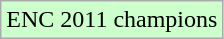<table class="wikitable">
<tr width=10px bgcolor="#ccffcc">
<td>ENC 2011 champions</td>
</tr>
</table>
